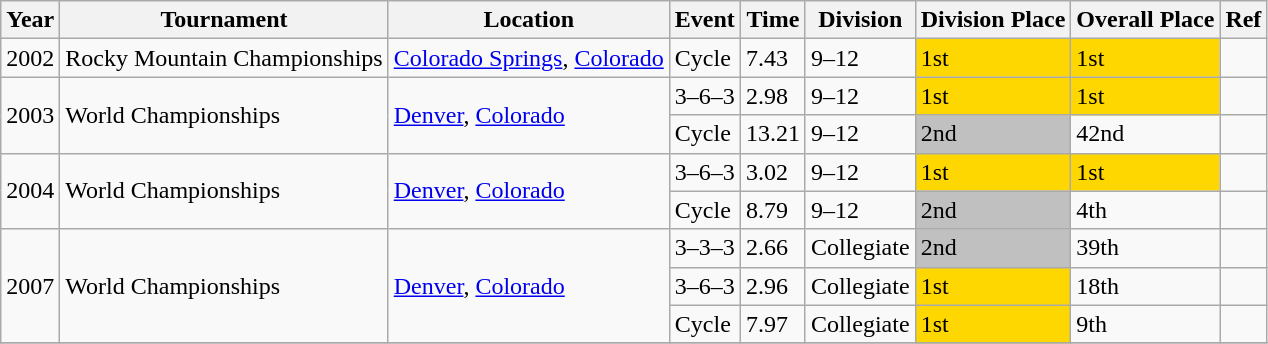<table class=wikitable>
<tr>
<th>Year</th>
<th>Tournament</th>
<th>Location</th>
<th>Event</th>
<th>Time</th>
<th>Division</th>
<th>Division Place</th>
<th>Overall Place</th>
<th>Ref</th>
</tr>
<tr>
<td>2002</td>
<td>Rocky Mountain Championships</td>
<td><a href='#'>Colorado Springs</a>, <a href='#'>Colorado</a></td>
<td>Cycle</td>
<td>7.43</td>
<td>9–12</td>
<td style="background: gold;">1st</td>
<td style="background: gold;">1st</td>
<td></td>
</tr>
<tr>
<td rowspan=2>2003</td>
<td rowspan=2>World Championships</td>
<td rowspan=2><a href='#'>Denver</a>, <a href='#'>Colorado</a></td>
<td>3–6–3</td>
<td>2.98</td>
<td>9–12</td>
<td style="background: gold;">1st</td>
<td style="background: gold;">1st</td>
<td></td>
</tr>
<tr>
<td>Cycle</td>
<td>13.21</td>
<td>9–12</td>
<td style="background: silver;">2nd</td>
<td>42nd</td>
<td></td>
</tr>
<tr>
<td rowspan=2>2004</td>
<td rowspan=2>World Championships</td>
<td rowspan=2><a href='#'>Denver</a>, <a href='#'>Colorado</a></td>
<td>3–6–3</td>
<td>3.02</td>
<td>9–12</td>
<td style="background: gold;">1st</td>
<td style="background: gold;">1st</td>
<td></td>
</tr>
<tr>
<td>Cycle</td>
<td>8.79</td>
<td>9–12</td>
<td style="background: silver;">2nd</td>
<td>4th</td>
<td></td>
</tr>
<tr>
<td rowspan=3>2007</td>
<td rowspan=3>World Championships</td>
<td rowspan=3><a href='#'>Denver</a>, <a href='#'>Colorado</a></td>
<td>3–3–3</td>
<td>2.66</td>
<td>Collegiate</td>
<td style="background: silver;">2nd</td>
<td>39th</td>
<td></td>
</tr>
<tr>
<td>3–6–3</td>
<td>2.96</td>
<td>Collegiate</td>
<td style="background: gold;">1st</td>
<td>18th</td>
<td></td>
</tr>
<tr>
<td>Cycle</td>
<td>7.97</td>
<td>Collegiate</td>
<td style="background: gold;">1st</td>
<td>9th</td>
<td></td>
</tr>
<tr>
</tr>
</table>
